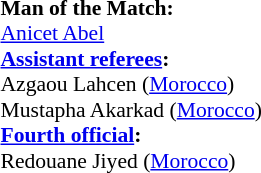<table width=50% style="font-size: 90%">
<tr>
<td><br><strong>Man of the Match:</strong>
<br> <a href='#'>Anicet Abel</a><br><strong><a href='#'>Assistant referees</a>:</strong>
<br>Azgaou Lahcen (<a href='#'>Morocco</a>)
<br>Mustapha Akarkad (<a href='#'>Morocco</a>)
<br><strong><a href='#'>Fourth official</a>:</strong>
<br>Redouane Jiyed (<a href='#'>Morocco</a>)</td>
</tr>
</table>
